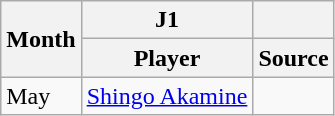<table class="wikitable">
<tr>
<th rowspan="2">Month</th>
<th>J1</th>
<th></th>
</tr>
<tr>
<th>Player</th>
<th>Source</th>
</tr>
<tr>
<td>May</td>
<td><a href='#'>Shingo Akamine</a></td>
<td website=J.LEAGUE.jp></td>
</tr>
</table>
